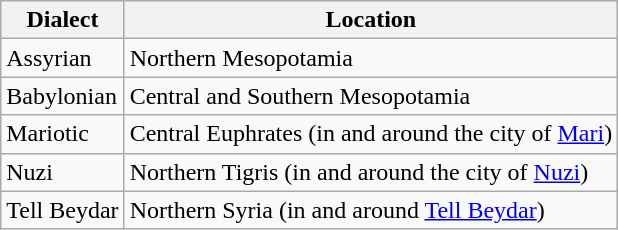<table class="wikitable">
<tr>
<th>Dialect</th>
<th>Location</th>
</tr>
<tr>
<td>Assyrian</td>
<td>Northern Mesopotamia</td>
</tr>
<tr>
<td>Babylonian</td>
<td>Central and Southern Mesopotamia</td>
</tr>
<tr>
<td>Mariotic</td>
<td>Central Euphrates (in and around the city of <a href='#'>Mari</a>)</td>
</tr>
<tr>
<td>Nuzi</td>
<td>Northern Tigris (in and around the city of <a href='#'>Nuzi</a>)</td>
</tr>
<tr>
<td>Tell Beydar</td>
<td>Northern Syria (in and around <a href='#'>Tell Beydar</a>)</td>
</tr>
</table>
